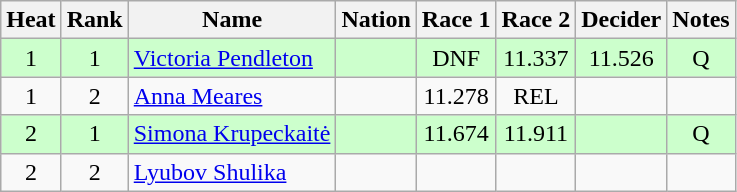<table class="wikitable sortable" style="text-align:center">
<tr>
<th>Heat</th>
<th>Rank</th>
<th>Name</th>
<th>Nation</th>
<th>Race 1</th>
<th>Race 2</th>
<th>Decider</th>
<th>Notes</th>
</tr>
<tr bgcolor=ccffcc>
<td>1</td>
<td>1</td>
<td align=left><a href='#'>Victoria Pendleton</a></td>
<td align=left></td>
<td>DNF</td>
<td>11.337</td>
<td>11.526</td>
<td>Q</td>
</tr>
<tr>
<td>1</td>
<td>2</td>
<td align=left><a href='#'>Anna Meares</a></td>
<td align=left></td>
<td>11.278</td>
<td>REL</td>
<td></td>
<td></td>
</tr>
<tr bgcolor=ccffcc>
<td>2</td>
<td>1</td>
<td align=left><a href='#'>Simona Krupeckaitė</a></td>
<td align=left></td>
<td>11.674</td>
<td>11.911</td>
<td></td>
<td>Q</td>
</tr>
<tr>
<td>2</td>
<td>2</td>
<td align=left><a href='#'>Lyubov Shulika</a></td>
<td align=left></td>
<td></td>
<td></td>
<td></td>
<td></td>
</tr>
</table>
